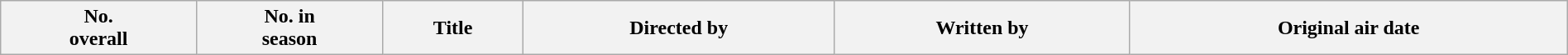<table class="wikitable plainrowheaders" style="width:100%; background:#fff;">
<tr>
<th style="background:#;">No.<br>overall</th>
<th style="background:#;">No. in<br>season</th>
<th style="background:#;">Title</th>
<th style="background:#;">Directed by</th>
<th style="background:#;">Written by</th>
<th style="background:#;">Original air date<br>
























</th>
</tr>
</table>
